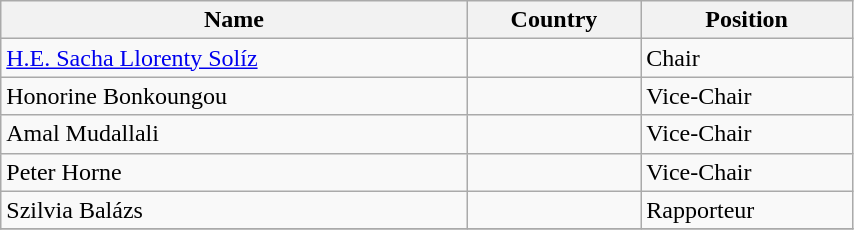<table class="wikitable" style="display: inline-table; width: 45%">
<tr>
<th>Name</th>
<th>Country</th>
<th>Position</th>
</tr>
<tr>
<td><a href='#'>H.E. Sacha Llorenty Solíz</a></td>
<td></td>
<td>Chair</td>
</tr>
<tr>
<td>Honorine Bonkoungou</td>
<td></td>
<td>Vice-Chair</td>
</tr>
<tr>
<td>Amal Mudallali</td>
<td></td>
<td>Vice-Chair</td>
</tr>
<tr>
<td>Peter Horne</td>
<td></td>
<td>Vice-Chair</td>
</tr>
<tr>
<td>Szilvia Balázs</td>
<td></td>
<td>Rapporteur</td>
</tr>
<tr>
</tr>
</table>
